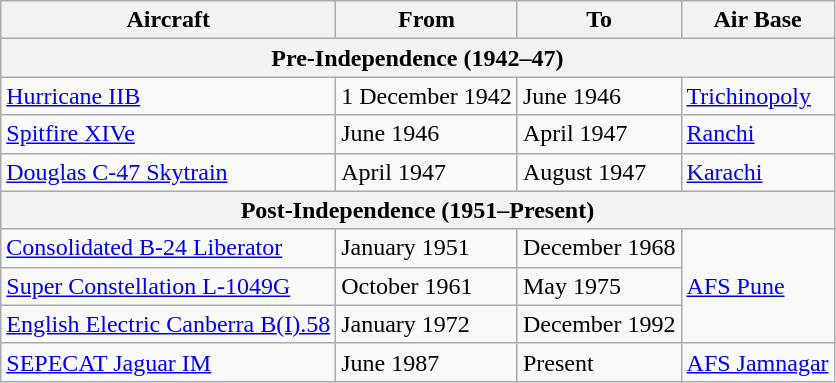<table class="wikitable">
<tr>
<th>Aircraft</th>
<th>From</th>
<th>To</th>
<th>Air Base</th>
</tr>
<tr>
<th colspan='4'>Pre-Independence (1942–47)</th>
</tr>
<tr>
<td><a href='#'>Hurricane IIB</a></td>
<td>1 December 1942</td>
<td>June 1946</td>
<td><a href='#'>Trichinopoly</a></td>
</tr>
<tr>
<td><a href='#'>Spitfire XIVe</a></td>
<td>June 1946</td>
<td>April 1947</td>
<td><a href='#'>Ranchi</a></td>
</tr>
<tr>
<td><a href='#'>Douglas C-47 Skytrain</a></td>
<td>April 1947</td>
<td>August 1947</td>
<td><a href='#'>Karachi</a></td>
</tr>
<tr>
<th colspan='4'>Post-Independence (1951–Present)</th>
</tr>
<tr>
<td><a href='#'>Consolidated B-24 Liberator</a></td>
<td>January 1951</td>
<td>December 1968</td>
<td rowspan='3'><a href='#'>AFS Pune</a></td>
</tr>
<tr>
<td><a href='#'>Super Constellation L-1049G</a></td>
<td>October 1961</td>
<td>May 1975</td>
</tr>
<tr>
<td><a href='#'>English Electric Canberra B(I).58</a></td>
<td>January 1972</td>
<td>December 1992</td>
</tr>
<tr>
<td><a href='#'>SEPECAT Jaguar IM</a></td>
<td>June 1987</td>
<td>Present</td>
<td><a href='#'>AFS Jamnagar</a></td>
</tr>
</table>
